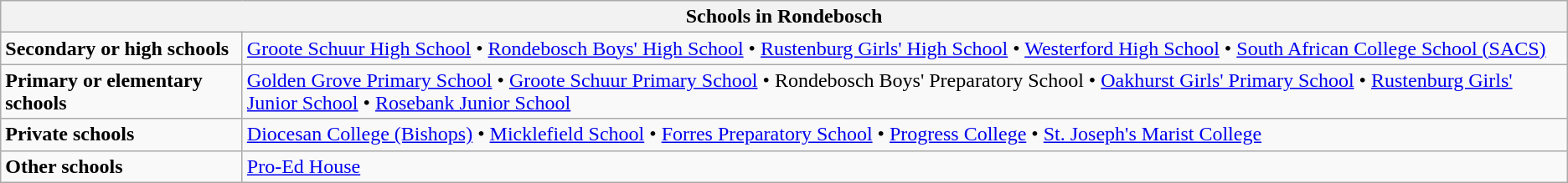<table class="wikitable">
<tr>
<th colspan="2">Schools in Rondebosch</th>
</tr>
<tr>
<td><strong>Secondary or high schools</strong></td>
<td><a href='#'>Groote Schuur High School</a> • <a href='#'>Rondebosch Boys' High School</a> • <a href='#'>Rustenburg Girls' High School</a> • <a href='#'>Westerford High School</a> • <a href='#'>South African College School (SACS)</a></td>
</tr>
<tr>
<td><strong>Primary or elementary schools</strong></td>
<td><a href='#'>Golden Grove Primary School</a> •  <a href='#'>Groote Schuur Primary School</a> •  Rondebosch Boys' Preparatory School •  <a href='#'>Oakhurst Girls' Primary School</a> •  <a href='#'>Rustenburg Girls' Junior School</a> •  <a href='#'>Rosebank Junior School</a></td>
</tr>
<tr>
<td><strong>Private schools</strong></td>
<td><a href='#'>Diocesan College (Bishops)</a> • <a href='#'>Micklefield School</a> • <a href='#'>Forres Preparatory School</a> • <a href='#'>Progress College</a> • <a href='#'>St. Joseph's Marist College</a></td>
</tr>
<tr>
<td><strong>Other schools</strong></td>
<td><a href='#'>Pro-Ed House</a></td>
</tr>
</table>
